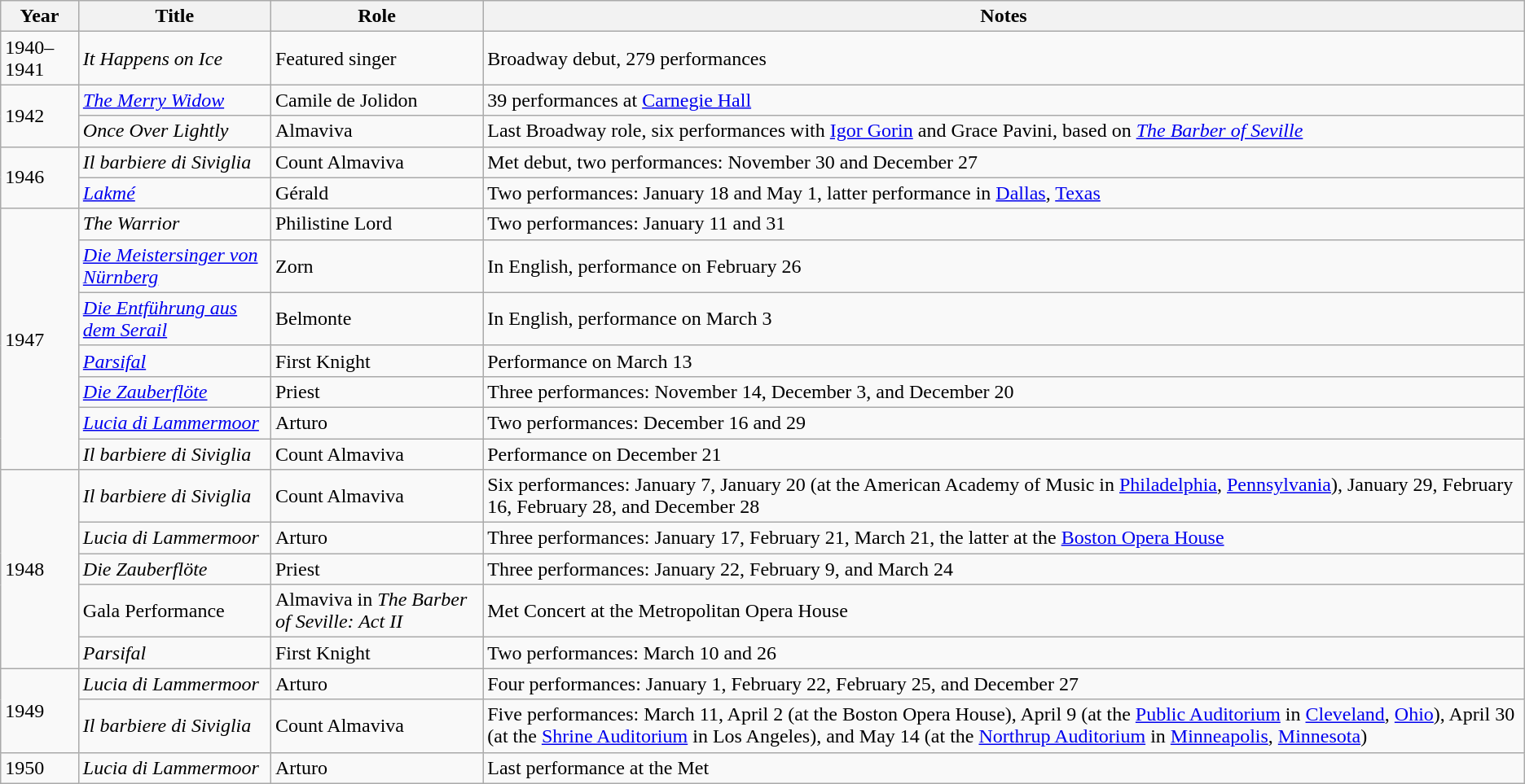<table class="wikitable sortable">
<tr>
<th>Year</th>
<th>Title</th>
<th>Role</th>
<th class="unsortable">Notes</th>
</tr>
<tr>
<td>1940–1941</td>
<td><em>It Happens on Ice</em></td>
<td>Featured singer</td>
<td>Broadway debut, 279 performances</td>
</tr>
<tr>
<td rowspan=2>1942</td>
<td><em><a href='#'>The Merry Widow</a></em></td>
<td>Camile de Jolidon</td>
<td>39 performances at <a href='#'>Carnegie Hall</a></td>
</tr>
<tr>
<td><em>Once Over Lightly</em></td>
<td>Almaviva</td>
<td>Last Broadway role, six performances with <a href='#'>Igor Gorin</a> and Grace Pavini, based on <em><a href='#'>The Barber of Seville</a></em></td>
</tr>
<tr>
<td rowspan=2>1946</td>
<td><em>Il barbiere di Siviglia</em></td>
<td>Count Almaviva</td>
<td>Met debut, two performances: November 30 and December 27</td>
</tr>
<tr>
<td><em><a href='#'>Lakmé</a></em></td>
<td>Gérald</td>
<td>Two performances: January 18 and May 1, latter performance in <a href='#'>Dallas</a>, <a href='#'>Texas</a></td>
</tr>
<tr>
<td rowspan=7>1947</td>
<td><em>The Warrior</em></td>
<td>Philistine Lord</td>
<td>Two performances: January 11 and 31</td>
</tr>
<tr>
<td><em><a href='#'>Die Meistersinger von Nürnberg</a></em></td>
<td>Zorn</td>
<td>In English, performance on February 26</td>
</tr>
<tr>
<td><em><a href='#'>Die Entführung aus dem Serail</a></em></td>
<td>Belmonte</td>
<td>In English, performance on March 3</td>
</tr>
<tr>
<td><em><a href='#'>Parsifal</a></em></td>
<td>First Knight</td>
<td>Performance on March 13</td>
</tr>
<tr>
<td><em><a href='#'>Die Zauberflöte</a></em></td>
<td>Priest</td>
<td>Three performances: November 14, December 3, and December 20</td>
</tr>
<tr>
<td><em><a href='#'>Lucia di Lammermoor</a></em></td>
<td>Arturo</td>
<td>Two performances: December 16 and 29</td>
</tr>
<tr>
<td><em>Il barbiere di Siviglia</em></td>
<td>Count Almaviva</td>
<td>Performance on December 21</td>
</tr>
<tr>
<td rowspan=5>1948</td>
<td><em>Il barbiere di Siviglia</em></td>
<td>Count Almaviva</td>
<td>Six performances: January 7, January 20 (at the American Academy of Music in <a href='#'>Philadelphia</a>, <a href='#'>Pennsylvania</a>), January 29, February 16, February 28, and December 28</td>
</tr>
<tr>
<td><em>Lucia di Lammermoor</em></td>
<td>Arturo</td>
<td>Three performances: January 17, February 21, March 21, the latter at the <a href='#'>Boston Opera House</a></td>
</tr>
<tr>
<td><em>Die Zauberflöte</em></td>
<td>Priest</td>
<td>Three performances: January 22, February 9, and March 24</td>
</tr>
<tr>
<td>Gala Performance</td>
<td>Almaviva in <em>The Barber of Seville: Act II</em></td>
<td>Met Concert at the Metropolitan Opera House</td>
</tr>
<tr>
<td><em>Parsifal</em></td>
<td>First Knight</td>
<td>Two performances: March 10 and 26</td>
</tr>
<tr>
<td rowspan=2>1949</td>
<td><em>Lucia di Lammermoor</em></td>
<td>Arturo</td>
<td>Four performances: January 1, February 22, February 25, and December 27</td>
</tr>
<tr>
<td><em>Il barbiere di Siviglia</em></td>
<td>Count Almaviva</td>
<td>Five performances: March 11, April 2 (at the Boston Opera House), April 9 (at the <a href='#'>Public Auditorium</a> in <a href='#'>Cleveland</a>, <a href='#'>Ohio</a>), April 30 (at the <a href='#'>Shrine Auditorium</a> in Los Angeles), and May 14 (at the <a href='#'>Northrup Auditorium</a> in <a href='#'>Minneapolis</a>, <a href='#'>Minnesota</a>)</td>
</tr>
<tr>
<td>1950</td>
<td><em>Lucia di Lammermoor</em></td>
<td>Arturo</td>
<td>Last performance at the Met</td>
</tr>
</table>
